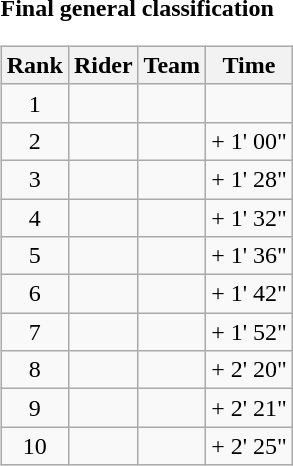<table>
<tr>
<td><strong>Final general classification</strong><br><table class="wikitable">
<tr>
<th scope="col">Rank</th>
<th scope="col">Rider</th>
<th scope="col">Team</th>
<th scope="col">Time</th>
</tr>
<tr>
<td style="text-align:center;">1</td>
<td></td>
<td></td>
<td style="text-align:right;"></td>
</tr>
<tr>
<td style="text-align:center;">2</td>
<td></td>
<td></td>
<td style="text-align:right;">+ 1' 00"</td>
</tr>
<tr>
<td style="text-align:center;">3</td>
<td></td>
<td></td>
<td style="text-align:right;">+ 1' 28"</td>
</tr>
<tr>
<td style="text-align:center;">4</td>
<td></td>
<td></td>
<td style="text-align:right;">+ 1' 32"</td>
</tr>
<tr>
<td style="text-align:center;">5</td>
<td></td>
<td></td>
<td style="text-align:right;">+ 1' 36"</td>
</tr>
<tr>
<td style="text-align:center;">6</td>
<td></td>
<td></td>
<td style="text-align:right;">+ 1' 42"</td>
</tr>
<tr>
<td style="text-align:center;">7</td>
<td></td>
<td></td>
<td style="text-align:right;">+ 1' 52"</td>
</tr>
<tr>
<td style="text-align:center;">8</td>
<td></td>
<td></td>
<td style="text-align:right;">+ 2' 20"</td>
</tr>
<tr>
<td style="text-align:center;">9</td>
<td></td>
<td></td>
<td style="text-align:right;">+ 2' 21"</td>
</tr>
<tr>
<td style="text-align:center;">10</td>
<td></td>
<td></td>
<td style="text-align:right;">+ 2' 25"</td>
</tr>
</table>
</td>
</tr>
</table>
